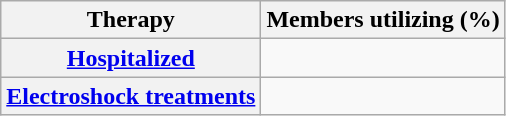<table class="wikitable">
<tr>
<th>Therapy</th></th>
<th>Members utilizing (%)</th></th>
</tr>
<tr>
<th><a href='#'>Hospitalized</a></th></th>
<td></td></td>
</tr>
<tr>
<th><a href='#'>Electroshock treatments</a></th></th>
<td></td></td>
</tr>
</table>
